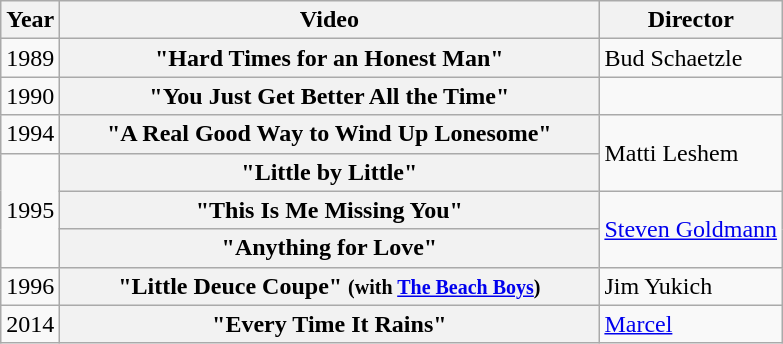<table class="wikitable plainrowheaders">
<tr>
<th>Year</th>
<th style="width:22em;">Video</th>
<th>Director</th>
</tr>
<tr>
<td>1989</td>
<th scope="row">"Hard Times for an Honest Man"</th>
<td>Bud Schaetzle</td>
</tr>
<tr>
<td>1990</td>
<th scope="row">"You Just Get Better All the Time"</th>
<td></td>
</tr>
<tr>
<td>1994</td>
<th scope="row">"A Real Good Way to Wind Up Lonesome"</th>
<td rowspan="2">Matti Leshem</td>
</tr>
<tr>
<td rowspan="3">1995</td>
<th scope="row">"Little by Little"</th>
</tr>
<tr>
<th scope="row">"This Is Me Missing You"</th>
<td rowspan="2"><a href='#'>Steven Goldmann</a></td>
</tr>
<tr>
<th scope="row">"Anything for Love"</th>
</tr>
<tr>
<td>1996</td>
<th scope="row">"Little Deuce Coupe" <small>(with <a href='#'>The Beach Boys</a>)</small></th>
<td>Jim Yukich</td>
</tr>
<tr>
<td>2014</td>
<th scope="row">"Every Time It Rains"</th>
<td><a href='#'>Marcel</a></td>
</tr>
</table>
